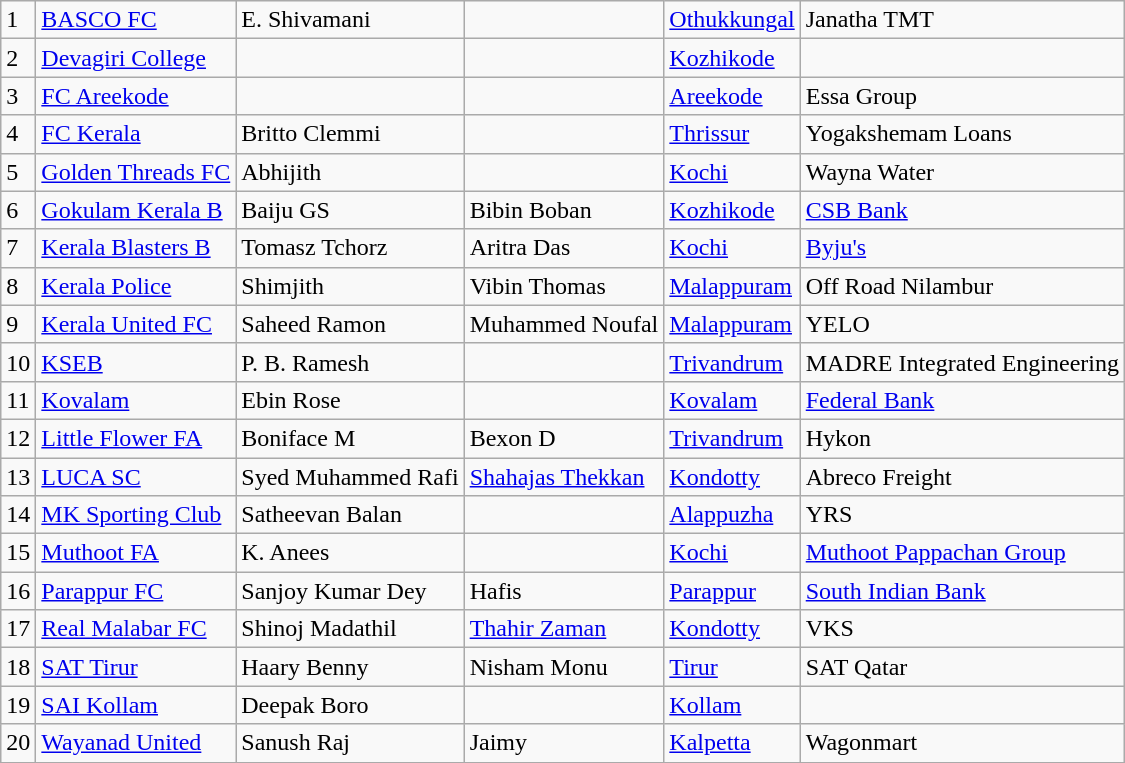<table class="wikitable">
<tr>
<td>1</td>
<td><a href='#'>BASCO FC</a></td>
<td> E. Shivamani</td>
<td></td>
<td><a href='#'>Othukkungal</a></td>
<td>Janatha TMT</td>
</tr>
<tr>
<td>2</td>
<td><a href='#'>Devagiri College</a></td>
<td></td>
<td></td>
<td><a href='#'>Kozhikode</a></td>
<td></td>
</tr>
<tr>
<td>3</td>
<td><a href='#'>FC Areekode</a></td>
<td></td>
<td></td>
<td><a href='#'>Areekode</a></td>
<td>Essa Group</td>
</tr>
<tr>
<td>4</td>
<td><a href='#'>FC Kerala</a></td>
<td> Britto Clemmi</td>
<td></td>
<td><a href='#'>Thrissur</a></td>
<td>Yogakshemam Loans</td>
</tr>
<tr>
<td>5</td>
<td><a href='#'>Golden Threads FC</a></td>
<td> Abhijith</td>
<td></td>
<td><a href='#'>Kochi</a></td>
<td>Wayna Water </td>
</tr>
<tr>
<td>6</td>
<td><a href='#'>Gokulam Kerala B</a></td>
<td> Baiju GS</td>
<td>Bibin Boban</td>
<td><a href='#'>Kozhikode</a></td>
<td><a href='#'>CSB Bank</a></td>
</tr>
<tr>
<td>7</td>
<td><a href='#'>Kerala Blasters B</a></td>
<td> Tomasz Tchorz</td>
<td>Aritra Das</td>
<td><a href='#'>Kochi</a></td>
<td><a href='#'>Byju's</a></td>
</tr>
<tr>
<td>8</td>
<td><a href='#'>Kerala Police</a></td>
<td> Shimjith</td>
<td>Vibin Thomas</td>
<td><a href='#'>Malappuram</a></td>
<td>Off Road Nilambur</td>
</tr>
<tr>
<td>9</td>
<td><a href='#'>Kerala United FC</a></td>
<td>  Saheed Ramon</td>
<td>Muhammed Noufal</td>
<td><a href='#'>Malappuram</a></td>
<td>YELO</td>
</tr>
<tr>
<td>10</td>
<td><a href='#'>KSEB</a></td>
<td> P. B. Ramesh</td>
<td></td>
<td><a href='#'>Trivandrum</a></td>
<td>MADRE Integrated Engineering </td>
</tr>
<tr>
<td>11</td>
<td><a href='#'>Kovalam</a></td>
<td> Ebin Rose</td>
<td></td>
<td><a href='#'>Kovalam</a></td>
<td><a href='#'>Federal Bank</a></td>
</tr>
<tr>
<td>12</td>
<td><a href='#'>Little Flower FA</a></td>
<td> Boniface M</td>
<td>Bexon D</td>
<td><a href='#'>Trivandrum</a></td>
<td>Hykon</td>
</tr>
<tr>
<td>13</td>
<td><a href='#'>LUCA SC</a></td>
<td> Syed Muhammed Rafi</td>
<td><a href='#'>Shahajas Thekkan</a></td>
<td><a href='#'>Kondotty</a></td>
<td>Abreco Freight </td>
</tr>
<tr>
<td>14</td>
<td><a href='#'>MK Sporting Club</a></td>
<td> Satheevan Balan</td>
<td></td>
<td><a href='#'>Alappuzha</a></td>
<td>YRS</td>
</tr>
<tr>
<td>15</td>
<td><a href='#'>Muthoot FA</a></td>
<td> K. Anees</td>
<td></td>
<td><a href='#'>Kochi</a></td>
<td><a href='#'>Muthoot Pappachan Group</a></td>
</tr>
<tr>
<td>16</td>
<td><a href='#'>Parappur FC</a></td>
<td> Sanjoy Kumar Dey</td>
<td>Hafis</td>
<td><a href='#'>Parappur</a></td>
<td><a href='#'>South Indian Bank</a></td>
</tr>
<tr>
<td>17</td>
<td><a href='#'>Real Malabar FC</a></td>
<td> Shinoj Madathil</td>
<td><a href='#'>Thahir Zaman</a></td>
<td><a href='#'>Kondotty</a></td>
<td>VKS</td>
</tr>
<tr>
<td>18</td>
<td><a href='#'>SAT Tirur</a></td>
<td> Haary Benny</td>
<td>Nisham Monu</td>
<td><a href='#'>Tirur</a></td>
<td>SAT Qatar</td>
</tr>
<tr>
<td>19</td>
<td><a href='#'>SAI Kollam</a></td>
<td> Deepak Boro</td>
<td></td>
<td><a href='#'>Kollam</a></td>
<td></td>
</tr>
<tr>
<td>20</td>
<td><a href='#'>Wayanad United</a></td>
<td> Sanush Raj</td>
<td>Jaimy</td>
<td><a href='#'>Kalpetta</a></td>
<td>Wagonmart</td>
</tr>
<tr>
</tr>
</table>
